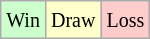<table class="wikitable">
<tr>
<td style="background-color: #CCFFCC;"><small>Win</small></td>
<td style="background-color: #FFFFCC;"><small>Draw</small></td>
<td style="background-color: #FFCCCC;"><small>Loss</small></td>
</tr>
</table>
